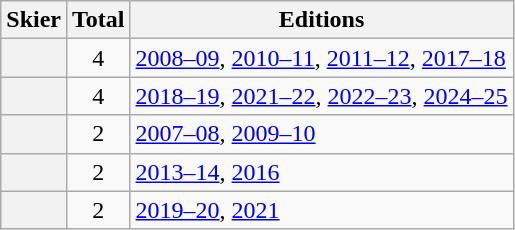<table class="sortable plainrowheaders wikitable">
<tr>
<th scope=col>Skier</th>
<th scope=col>Total</th>
<th scope=col class="unsortable">Editions</th>
</tr>
<tr>
<th scope=row></th>
<td align=center>4</td>
<td><a href='#'>2008–09</a>, <a href='#'>2010–11</a>, <a href='#'>2011–12</a>, <a href='#'>2017–18</a></td>
</tr>
<tr>
<th scope=row></th>
<td align=center>4</td>
<td><a href='#'>2018–19</a>, <a href='#'>2021–22</a>, <a href='#'>2022–23</a>, <a href='#'>2024–25</a></td>
</tr>
<tr>
<th scope=row></th>
<td align=center>2</td>
<td><a href='#'>2007–08</a>, <a href='#'>2009–10</a></td>
</tr>
<tr>
<th scope=row></th>
<td align=center>2</td>
<td><a href='#'>2013–14</a>, <a href='#'>2016</a></td>
</tr>
<tr>
<th scope=row></th>
<td align=center>2</td>
<td><a href='#'>2019–20</a>, <a href='#'>2021</a></td>
</tr>
</table>
